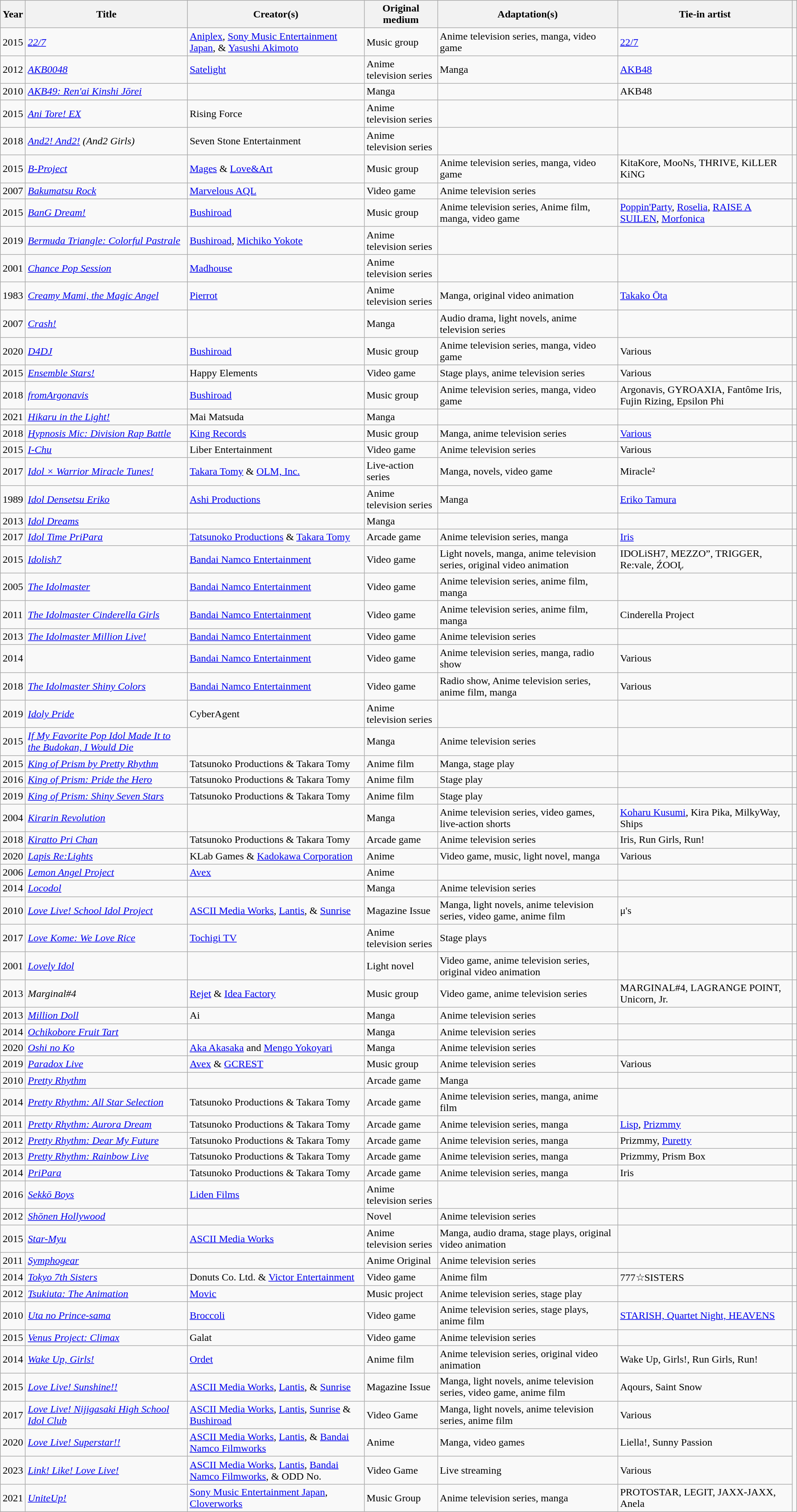<table class="wikitable sortable" border="1">
<tr>
<th scope="col">Year</th>
<th scope="col">Title</th>
<th scope="col">Creator(s)</th>
<th scope="col">Original medium</th>
<th scope="col" class="unsortable">Adaptation(s)</th>
<th scope="col">Tie-in artist</th>
<th scope="col" class="unsortable"></th>
</tr>
<tr>
<td>2015</td>
<td><em><a href='#'>22/7</a></em></td>
<td><a href='#'>Aniplex</a>, <a href='#'>Sony Music Entertainment Japan</a>, & <a href='#'>Yasushi Akimoto</a></td>
<td>Music group</td>
<td>Anime television series, manga, video game</td>
<td><a href='#'>22/7</a></td>
<td style="text-align:center;"></td>
</tr>
<tr>
<td>2012</td>
<td><em><a href='#'>AKB0048</a></em></td>
<td><a href='#'>Satelight</a></td>
<td>Anime television series</td>
<td>Manga</td>
<td><a href='#'>AKB48</a></td>
<td style="text-align:center;"></td>
</tr>
<tr>
<td>2010</td>
<td><em><a href='#'>AKB49: Ren'ai Kinshi Jōrei</a></em></td>
<td></td>
<td>Manga</td>
<td></td>
<td>AKB48</td>
<td style="text-align:center;"></td>
</tr>
<tr>
<td>2015</td>
<td><em><a href='#'>Ani Tore! EX</a></em></td>
<td>Rising Force</td>
<td>Anime television series</td>
<td></td>
<td></td>
<td></td>
</tr>
<tr>
<td>2018</td>
<td><em><a href='#'>And2! And2!</a> (And2 Girls)</em></td>
<td>Seven Stone Entertainment</td>
<td>Anime television series</td>
<td></td>
<td></td>
<td></td>
</tr>
<tr>
<td>2015</td>
<td><em><a href='#'>B-Project</a></em></td>
<td><a href='#'>Mages</a> & <a href='#'>Love&Art</a></td>
<td>Music group</td>
<td>Anime television series, manga, video game</td>
<td>KitaKore, MooNs, THRIVE, KiLLER KiNG</td>
<td style="text-align:center;"></td>
</tr>
<tr>
<td>2007</td>
<td><em><a href='#'>Bakumatsu Rock</a></em></td>
<td><a href='#'>Marvelous AQL</a></td>
<td>Video game</td>
<td>Anime television series</td>
<td></td>
<td style="text-align:center;"></td>
</tr>
<tr>
<td>2015</td>
<td><em><a href='#'>BanG Dream!</a></em></td>
<td><a href='#'>Bushiroad</a></td>
<td>Music group</td>
<td>Anime television series, Anime film, manga, video game</td>
<td><a href='#'>Poppin'Party</a>, <a href='#'>Roselia</a>, <a href='#'>RAISE A SUILEN</a>, <a href='#'>Morfonica</a></td>
<td></td>
</tr>
<tr>
<td>2019</td>
<td><em><a href='#'>Bermuda Triangle: Colorful Pastrale</a></em></td>
<td><a href='#'>Bushiroad</a>, <a href='#'>Michiko Yokote</a></td>
<td>Anime television series</td>
<td></td>
<td></td>
<td></td>
</tr>
<tr>
<td>2001</td>
<td><em><a href='#'>Chance Pop Session</a></em></td>
<td><a href='#'>Madhouse</a></td>
<td>Anime television series</td>
<td></td>
<td></td>
<td style="text-align:center;"></td>
</tr>
<tr>
<td>1983</td>
<td><em><a href='#'>Creamy Mami, the Magic Angel</a></em></td>
<td><a href='#'>Pierrot</a></td>
<td>Anime television series</td>
<td>Manga, original video animation</td>
<td><a href='#'>Takako Ōta</a></td>
<td style="text-align:center;"></td>
</tr>
<tr>
<td>2007</td>
<td><em><a href='#'>Crash!</a></em></td>
<td></td>
<td>Manga</td>
<td>Audio drama, light novels, anime television series</td>
<td></td>
<td style="text-align:center;"></td>
</tr>
<tr>
<td>2020</td>
<td><em><a href='#'>D4DJ</a></em></td>
<td><a href='#'>Bushiroad</a></td>
<td>Music group</td>
<td>Anime television series, manga, video game</td>
<td>Various</td>
<td></td>
</tr>
<tr>
<td>2015</td>
<td><em><a href='#'>Ensemble Stars!</a></em></td>
<td>Happy Elements</td>
<td>Video game</td>
<td>Stage plays, anime television series</td>
<td>Various</td>
<td style="text-align:center;"></td>
</tr>
<tr>
<td>2018</td>
<td><em><a href='#'>fromArgonavis</a></em></td>
<td><a href='#'>Bushiroad</a></td>
<td>Music group</td>
<td>Anime television series, manga, video game</td>
<td>Argonavis, GYROAXIA, Fantôme Iris, Fujin Rizing, Epsilon Phi</td>
<td></td>
</tr>
<tr>
<td>2021</td>
<td><em><a href='#'>Hikaru in the Light!</a></em></td>
<td>Mai Matsuda</td>
<td>Manga</td>
<td></td>
<td></td>
<td style="text-align:center;"></td>
</tr>
<tr>
<td>2018</td>
<td><em><a href='#'>Hypnosis Mic: Division Rap Battle</a></em></td>
<td><a href='#'>King Records</a></td>
<td>Music group</td>
<td>Manga, anime television series</td>
<td><a href='#'>Various</a></td>
<td style="text-align:center;"></td>
</tr>
<tr>
<td>2015</td>
<td><em><a href='#'>I-Chu</a></em></td>
<td>Liber Entertainment</td>
<td>Video game</td>
<td>Anime television series</td>
<td>Various</td>
<td style="text-align:center;"></td>
</tr>
<tr>
<td>2017</td>
<td><em><a href='#'>Idol × Warrior Miracle Tunes!</a></em></td>
<td><a href='#'>Takara Tomy</a> & <a href='#'>OLM, Inc.</a></td>
<td>Live-action series</td>
<td>Manga, novels, video game</td>
<td>Miracle²</td>
<td style="text-align:center;"></td>
</tr>
<tr>
<td>1989</td>
<td><em><a href='#'>Idol Densetsu Eriko</a></em></td>
<td><a href='#'>Ashi Productions</a></td>
<td>Anime television series</td>
<td>Manga</td>
<td><a href='#'>Eriko Tamura</a></td>
<td style="text-align:center;"></td>
</tr>
<tr>
<td>2013</td>
<td><em><a href='#'>Idol Dreams</a></em></td>
<td></td>
<td>Manga</td>
<td></td>
<td></td>
<td style="text-align:center;"></td>
</tr>
<tr>
<td>2017</td>
<td><em><a href='#'>Idol Time PriPara</a></em></td>
<td><a href='#'>Tatsunoko Productions</a> & <a href='#'>Takara Tomy</a></td>
<td>Arcade game</td>
<td>Anime television series, manga</td>
<td><a href='#'>Iris</a></td>
<td style="text-align:center;"></td>
</tr>
<tr>
<td>2015</td>
<td><em><a href='#'>Idolish7</a></em></td>
<td><a href='#'>Bandai Namco Entertainment</a></td>
<td>Video game</td>
<td>Light novels, manga, anime television series, original video animation</td>
<td>IDOLiSH7, MEZZO”, TRIGGER, Re:vale, ŹOOĻ</td>
<td style="text-align:center;"></td>
</tr>
<tr>
<td>2005</td>
<td><em><a href='#'>The Idolmaster</a></em></td>
<td><a href='#'>Bandai Namco Entertainment</a></td>
<td>Video game</td>
<td>Anime television series, anime film, manga</td>
<td></td>
<td style="text-align:center;"></td>
</tr>
<tr>
<td>2011</td>
<td><em><a href='#'>The Idolmaster Cinderella Girls</a></em></td>
<td><a href='#'>Bandai Namco Entertainment</a></td>
<td>Video game</td>
<td>Anime television series, anime film, manga</td>
<td>Cinderella Project</td>
<td style="text-align:center;"></td>
</tr>
<tr>
<td>2013</td>
<td><em><a href='#'>The Idolmaster Million Live!</a></em></td>
<td><a href='#'>Bandai Namco Entertainment</a></td>
<td>Video game</td>
<td>Anime television series</td>
<td></td>
<td style="text-align:center;"></td>
</tr>
<tr>
<td>2014</td>
<td></td>
<td><a href='#'>Bandai Namco Entertainment</a></td>
<td>Video game</td>
<td>Anime television series, manga, radio show</td>
<td>Various</td>
<td style="text-align:center;"></td>
</tr>
<tr>
<td>2018</td>
<td><em><a href='#'>The Idolmaster Shiny Colors</a></em></td>
<td><a href='#'>Bandai Namco Entertainment</a></td>
<td>Video game</td>
<td>Radio show, Anime television series, anime film, manga</td>
<td>Various</td>
<td></td>
</tr>
<tr>
<td>2019</td>
<td><em><a href='#'>Idoly Pride</a></em></td>
<td>CyberAgent</td>
<td>Anime television series</td>
<td></td>
<td></td>
<td style="text-align:center;"></td>
</tr>
<tr>
<td>2015</td>
<td><em><a href='#'>If My Favorite Pop Idol Made It to the Budokan, I Would Die</a></em></td>
<td></td>
<td>Manga</td>
<td>Anime television series</td>
<td></td>
<td style="text-align:center;"></td>
</tr>
<tr>
<td>2015</td>
<td><em><a href='#'>King of Prism by Pretty Rhythm</a></em></td>
<td>Tatsunoko Productions & Takara Tomy</td>
<td>Anime film</td>
<td>Manga, stage play</td>
<td></td>
<td style="text-align:center;"></td>
</tr>
<tr>
<td>2016</td>
<td><em><a href='#'>King of Prism: Pride the Hero</a></em></td>
<td>Tatsunoko Productions & Takara Tomy</td>
<td>Anime film</td>
<td>Stage play</td>
<td></td>
<td style="text-align:center;"></td>
</tr>
<tr>
<td>2019</td>
<td><em><a href='#'>King of Prism: Shiny Seven Stars</a></em></td>
<td>Tatsunoko Productions & Takara Tomy</td>
<td>Anime film</td>
<td>Stage play</td>
<td></td>
<td style="text-align:center;"></td>
</tr>
<tr>
<td>2004</td>
<td><em><a href='#'>Kirarin Revolution</a></em></td>
<td></td>
<td>Manga</td>
<td>Anime television series, video games, live-action shorts</td>
<td><a href='#'>Koharu Kusumi</a>, Kira Pika, MilkyWay, Ships</td>
<td style="text-align:center;"></td>
</tr>
<tr>
<td>2018</td>
<td><em><a href='#'>Kiratto Pri Chan</a></em></td>
<td>Tatsunoko Productions & Takara Tomy</td>
<td>Arcade game</td>
<td>Anime television series</td>
<td>Iris, Run Girls, Run!</td>
<td style="text-align:center;"></td>
</tr>
<tr>
<td>2020</td>
<td><em><a href='#'>Lapis Re:Lights</a></em></td>
<td>KLab Games & <a href='#'>Kadokawa Corporation</a></td>
<td>Anime</td>
<td>Video game, music, light novel, manga</td>
<td>Various</td>
<td></td>
</tr>
<tr>
<td>2006</td>
<td><em><a href='#'>Lemon Angel Project</a></em></td>
<td><a href='#'>Avex</a></td>
<td>Anime</td>
<td></td>
<td></td>
<td style="text-align:center;"></td>
</tr>
<tr>
<td>2014</td>
<td><em><a href='#'>Locodol</a></em></td>
<td></td>
<td>Manga</td>
<td>Anime television series</td>
<td></td>
<td style="text-align:center;"></td>
</tr>
<tr>
<td>2010</td>
<td><em><a href='#'>Love Live! School Idol Project</a></em></td>
<td><a href='#'>ASCII Media Works</a>, <a href='#'>Lantis</a>, & <a href='#'>Sunrise</a></td>
<td>Magazine Issue</td>
<td>Manga, light novels, anime television series, video game, anime film</td>
<td>μ's</td>
<td style="text-align:center;"></td>
</tr>
<tr>
<td>2017</td>
<td><em><a href='#'>Love Kome: We Love Rice</a></em></td>
<td><a href='#'>Tochigi TV</a></td>
<td>Anime television series</td>
<td>Stage plays</td>
<td></td>
<td style="text-align:center;"></td>
</tr>
<tr>
<td>2001</td>
<td><em><a href='#'>Lovely Idol</a></em></td>
<td></td>
<td>Light novel</td>
<td>Video game, anime television series, original video animation</td>
<td></td>
<td style="text-align:center;"></td>
</tr>
<tr>
<td>2013</td>
<td><em>Marginal#4</em></td>
<td><a href='#'>Rejet</a> & <a href='#'>Idea Factory</a></td>
<td>Music group</td>
<td>Video game, anime television series</td>
<td>MARGINAL#4, LAGRANGE POINT, Unicorn, Jr.</td>
<td style="text-align:center;"></td>
</tr>
<tr>
<td>2013</td>
<td><em><a href='#'>Million Doll</a></em></td>
<td>Ai</td>
<td>Manga</td>
<td>Anime television series</td>
<td></td>
<td style="text-align:center;"></td>
</tr>
<tr>
<td>2014</td>
<td><em><a href='#'>Ochikobore Fruit Tart</a></em></td>
<td></td>
<td>Manga</td>
<td>Anime television series</td>
<td></td>
<td style="text-align:center;"></td>
</tr>
<tr>
<td>2020</td>
<td><em><a href='#'>Oshi no Ko</a></em></td>
<td><a href='#'>Aka Akasaka</a> and <a href='#'>Mengo Yokoyari</a></td>
<td>Manga</td>
<td>Anime television series</td>
<td></td>
</tr>
<tr>
<td>2019</td>
<td><em><a href='#'>Paradox Live</a></em></td>
<td><a href='#'>Avex</a> & <a href='#'>GCREST</a></td>
<td>Music group</td>
<td>Anime television series</td>
<td>Various</td>
<td></td>
</tr>
<tr>
<td>2010</td>
<td><em><a href='#'>Pretty Rhythm</a></em></td>
<td></td>
<td>Arcade game</td>
<td>Manga</td>
<td></td>
<td style="text-align:center;"></td>
</tr>
<tr>
<td>2014</td>
<td><em><a href='#'>Pretty Rhythm: All Star Selection</a></em></td>
<td>Tatsunoko Productions & Takara Tomy</td>
<td>Arcade game</td>
<td>Anime television series, manga, anime film</td>
<td></td>
<td style="text-align:center;"></td>
</tr>
<tr>
<td>2011</td>
<td><em><a href='#'>Pretty Rhythm: Aurora Dream</a></em></td>
<td>Tatsunoko Productions & Takara Tomy</td>
<td>Arcade game</td>
<td>Anime television series, manga</td>
<td><a href='#'>Lisp</a>, <a href='#'>Prizmmy</a></td>
<td style="text-align:center;"></td>
</tr>
<tr>
<td>2012</td>
<td><em><a href='#'>Pretty Rhythm: Dear My Future</a></em></td>
<td>Tatsunoko Productions & Takara Tomy</td>
<td>Arcade game</td>
<td>Anime television series, manga</td>
<td>Prizmmy, <a href='#'>Puretty</a></td>
<td style="text-align:center;"></td>
</tr>
<tr>
<td>2013</td>
<td><em><a href='#'>Pretty Rhythm: Rainbow Live</a></em></td>
<td>Tatsunoko Productions & Takara Tomy</td>
<td>Arcade game</td>
<td>Anime television series, manga</td>
<td>Prizmmy, Prism Box</td>
<td style="text-align:center;"></td>
</tr>
<tr>
<td>2014</td>
<td><em><a href='#'>PriPara</a></em></td>
<td>Tatsunoko Productions & Takara Tomy</td>
<td>Arcade game</td>
<td>Anime television series, manga</td>
<td>Iris</td>
<td style="text-align:center;"></td>
</tr>
<tr>
<td>2016</td>
<td><em><a href='#'>Sekkō Boys</a></em></td>
<td><a href='#'>Liden Films</a></td>
<td>Anime television series</td>
<td></td>
<td></td>
<td style="text-align:center;"></td>
</tr>
<tr>
<td>2012</td>
<td><em><a href='#'>Shōnen Hollywood</a></em></td>
<td></td>
<td>Novel</td>
<td>Anime television series</td>
<td></td>
<td style="text-align:center;"></td>
</tr>
<tr>
<td>2015</td>
<td><em><a href='#'>Star-Myu</a></em></td>
<td><a href='#'>ASCII Media Works</a></td>
<td>Anime television series</td>
<td>Manga, audio drama, stage plays, original video animation</td>
<td></td>
<td style="text-align:center;"></td>
</tr>
<tr>
<td>2011</td>
<td><em><a href='#'>Symphogear</a></em></td>
<td></td>
<td>Anime Original</td>
<td>Anime television series</td>
<td></td>
<td style="text-align:center;"></td>
</tr>
<tr>
<td>2014</td>
<td><em><a href='#'>Tokyo 7th Sisters</a></em></td>
<td>Donuts Co. Ltd. & <a href='#'>Victor Entertainment</a></td>
<td>Video game</td>
<td>Anime film</td>
<td>777☆SISTERS</td>
<td></td>
</tr>
<tr>
<td>2012</td>
<td><em><a href='#'>Tsukiuta: The Animation</a></em></td>
<td><a href='#'>Movic</a></td>
<td>Music project</td>
<td>Anime television series, stage play</td>
<td></td>
<td style="text-align:center;"></td>
</tr>
<tr>
<td>2010</td>
<td><em><a href='#'>Uta no Prince-sama</a></em></td>
<td><a href='#'>Broccoli</a></td>
<td>Video game</td>
<td>Anime television series, stage plays, anime film</td>
<td><a href='#'>STARISH, Quartet Night, HEAVENS</a></td>
<td style="text-align:center;"></td>
</tr>
<tr>
<td>2015</td>
<td><em><a href='#'>Venus Project: Climax</a></em></td>
<td>Galat</td>
<td>Video game</td>
<td>Anime television series</td>
<td></td>
<td style="text-align:center;"></td>
</tr>
<tr>
<td>2014</td>
<td><em><a href='#'>Wake Up, Girls!</a></em></td>
<td><a href='#'>Ordet</a></td>
<td>Anime film</td>
<td>Anime television series, original video animation</td>
<td>Wake Up, Girls!, Run Girls, Run!</td>
<td style="text-align:center;"></td>
</tr>
<tr>
<td>2015</td>
<td><em><a href='#'>Love Live! Sunshine!!</a></em></td>
<td><a href='#'>ASCII Media Works</a>, <a href='#'>Lantis</a>, & <a href='#'>Sunrise</a></td>
<td>Magazine Issue</td>
<td>Manga, light novels, anime television series, video game, anime film</td>
<td>Aqours, Saint Snow</td>
<td></td>
</tr>
<tr>
<td>2017</td>
<td><em><a href='#'>Love Live! Nijigasaki High School Idol Club</a></em></td>
<td><a href='#'>ASCII Media Works</a>, <a href='#'>Lantis</a>, <a href='#'>Sunrise</a> & <a href='#'>Bushiroad</a></td>
<td>Video Game</td>
<td>Manga, light novels, anime television series, anime film</td>
<td>Various</td>
</tr>
<tr>
<td>2020</td>
<td><em><a href='#'>Love Live! Superstar!!</a></em></td>
<td><a href='#'>ASCII Media Works</a>, <a href='#'>Lantis</a>, & <a href='#'>Bandai Namco Filmworks</a></td>
<td>Anime</td>
<td>Manga, video games</td>
<td>Liella!, Sunny Passion</td>
</tr>
<tr>
<td>2023</td>
<td><em><a href='#'>Link! Like! Love Live!</a></em></td>
<td><a href='#'>ASCII Media Works</a>, <a href='#'>Lantis</a>, <a href='#'>Bandai Namco Filmworks</a>, & ODD No.</td>
<td>Video Game</td>
<td>Live streaming</td>
<td>Various</td>
</tr>
<tr>
<td>2021</td>
<td><em><a href='#'>UniteUp!</a></em></td>
<td><a href='#'>Sony Music Entertainment Japan</a>, <a href='#'>Cloverworks</a></td>
<td>Music Group</td>
<td>Anime television series, manga</td>
<td>PROTOSTAR, LEGIT, JAXX-JAXX, Anela</td>
</tr>
</table>
